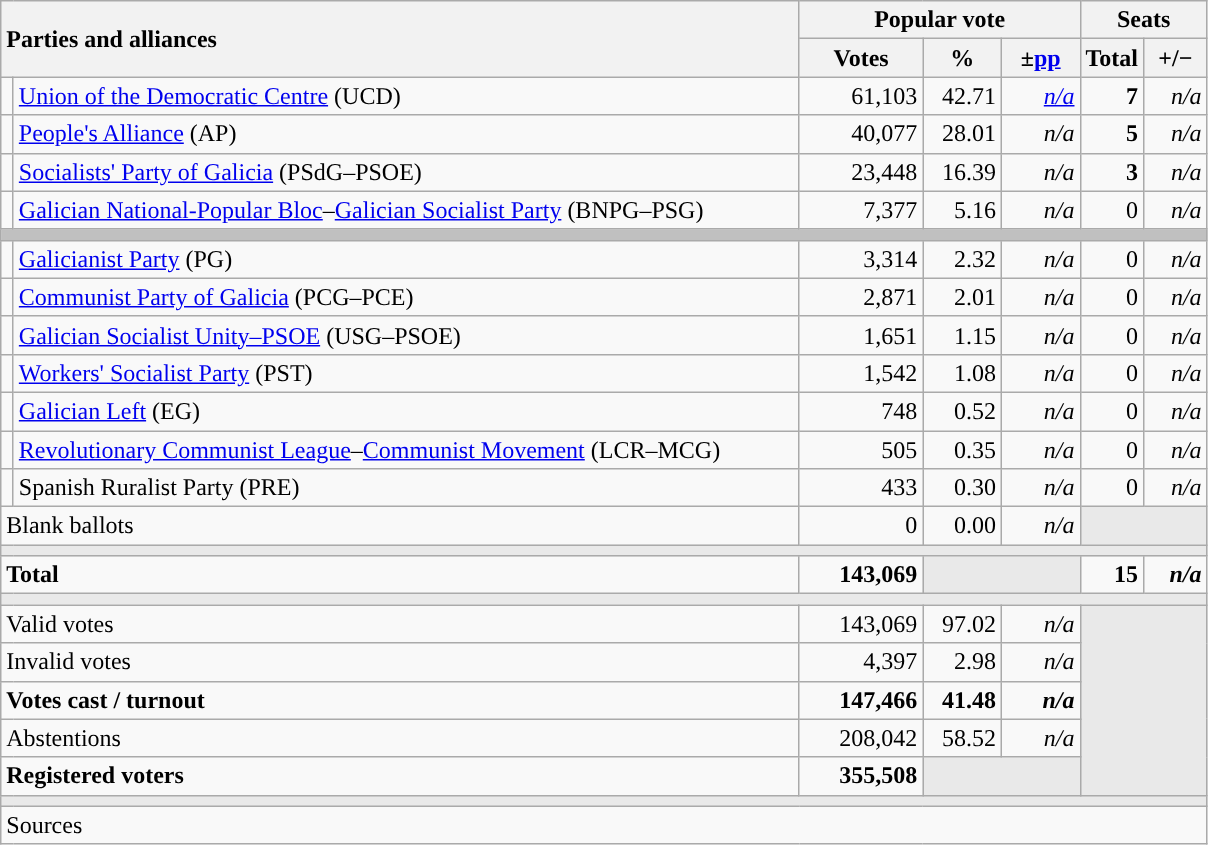<table class="wikitable" style="text-align:right;">
<tr>
<th style="text-align:left;" rowspan="2" colspan="2" width="525">Parties and alliances</th>
<th colspan="3">Popular vote</th>
<th colspan="2">Seats</th>
</tr>
<tr>
<th width="75">Votes</th>
<th width="45">%</th>
<th width="45">±<a href='#'>pp</a></th>
<th width="35">Total</th>
<th width="35">+/−</th>
</tr>
<tr>
<td width="1" style="color:inherit;background:"></td>
<td align="left"><a href='#'>Union of the Democratic Centre</a> (UCD)</td>
<td>61,103</td>
<td>42.71</td>
<td><em><a href='#'>n/a</a></em></td>
<td><strong>7</strong></td>
<td><em>n/a</em></td>
</tr>
<tr>
<td style="color:inherit;background:"></td>
<td align="left"><a href='#'>People's Alliance</a> (AP)</td>
<td>40,077</td>
<td>28.01</td>
<td><em>n/a</em></td>
<td><strong>5</strong></td>
<td><em>n/a</em></td>
</tr>
<tr>
<td style="color:inherit;background:"></td>
<td align="left"><a href='#'>Socialists' Party of Galicia</a> (PSdG–PSOE)</td>
<td>23,448</td>
<td>16.39</td>
<td><em>n/a</em></td>
<td><strong>3</strong></td>
<td><em>n/a</em></td>
</tr>
<tr>
<td style="color:inherit;background:"></td>
<td align="left"><a href='#'>Galician National-Popular Bloc</a>–<a href='#'>Galician Socialist Party</a> (BNPG–PSG)</td>
<td>7,377</td>
<td>5.16</td>
<td><em>n/a</em></td>
<td>0</td>
<td><em>n/a</em></td>
</tr>
<tr>
<td colspan="7" bgcolor="#C0C0C0"></td>
</tr>
<tr>
<td style="color:inherit;background:"></td>
<td align="left"><a href='#'>Galicianist Party</a> (PG)</td>
<td>3,314</td>
<td>2.32</td>
<td><em>n/a</em></td>
<td>0</td>
<td><em>n/a</em></td>
</tr>
<tr>
<td style="color:inherit;background:"></td>
<td align="left"><a href='#'>Communist Party of Galicia</a> (PCG–PCE)</td>
<td>2,871</td>
<td>2.01</td>
<td><em>n/a</em></td>
<td>0</td>
<td><em>n/a</em></td>
</tr>
<tr>
<td style="color:inherit;background:"></td>
<td align="left"><a href='#'>Galician Socialist Unity–PSOE</a> (USG–PSOE)</td>
<td>1,651</td>
<td>1.15</td>
<td><em>n/a</em></td>
<td>0</td>
<td><em>n/a</em></td>
</tr>
<tr>
<td style="color:inherit;background:"></td>
<td align="left"><a href='#'>Workers' Socialist Party</a> (PST)</td>
<td>1,542</td>
<td>1.08</td>
<td><em>n/a</em></td>
<td>0</td>
<td><em>n/a</em></td>
</tr>
<tr>
<td style="color:inherit;background:"></td>
<td align="left"><a href='#'>Galician Left</a> (EG)</td>
<td>748</td>
<td>0.52</td>
<td><em>n/a</em></td>
<td>0</td>
<td><em>n/a</em></td>
</tr>
<tr>
<td style="color:inherit;background:"></td>
<td align="left"><a href='#'>Revolutionary Communist League</a>–<a href='#'>Communist Movement</a> (LCR–MCG)</td>
<td>505</td>
<td>0.35</td>
<td><em>n/a</em></td>
<td>0</td>
<td><em>n/a</em></td>
</tr>
<tr>
<td style="color:inherit;background:"></td>
<td align="left">Spanish Ruralist Party (PRE)</td>
<td>433</td>
<td>0.30</td>
<td><em>n/a</em></td>
<td>0</td>
<td><em>n/a</em></td>
</tr>
<tr>
<td align="left" colspan="2">Blank ballots</td>
<td>0</td>
<td>0.00</td>
<td><em>n/a</em></td>
<td bgcolor="#E9E9E9" colspan="2"></td>
</tr>
<tr>
<td colspan="7" bgcolor="#E9E9E9"></td>
</tr>
<tr style="font-weight:bold;">
<td align="left" colspan="2">Total</td>
<td>143,069</td>
<td bgcolor="#E9E9E9" colspan="2"></td>
<td>15</td>
<td><em>n/a</em></td>
</tr>
<tr>
<td colspan="7" bgcolor="#E9E9E9"></td>
</tr>
<tr>
<td align="left" colspan="2">Valid votes</td>
<td>143,069</td>
<td>97.02</td>
<td><em>n/a</em></td>
<td bgcolor="#E9E9E9" colspan="2" rowspan="5"></td>
</tr>
<tr>
<td align="left" colspan="2">Invalid votes</td>
<td>4,397</td>
<td>2.98</td>
<td><em>n/a</em></td>
</tr>
<tr style="font-weight:bold;">
<td align="left" colspan="2">Votes cast / turnout</td>
<td>147,466</td>
<td>41.48</td>
<td><em>n/a</em></td>
</tr>
<tr>
<td align="left" colspan="2">Abstentions</td>
<td>208,042</td>
<td>58.52</td>
<td><em>n/a</em></td>
</tr>
<tr style="font-weight:bold;">
<td align="left" colspan="2">Registered voters</td>
<td>355,508</td>
<td bgcolor="#E9E9E9" colspan="2"></td>
</tr>
<tr>
<td colspan="7" bgcolor="#E9E9E9"></td>
</tr>
<tr>
<td align="left" colspan="7">Sources</td>
</tr>
</table>
